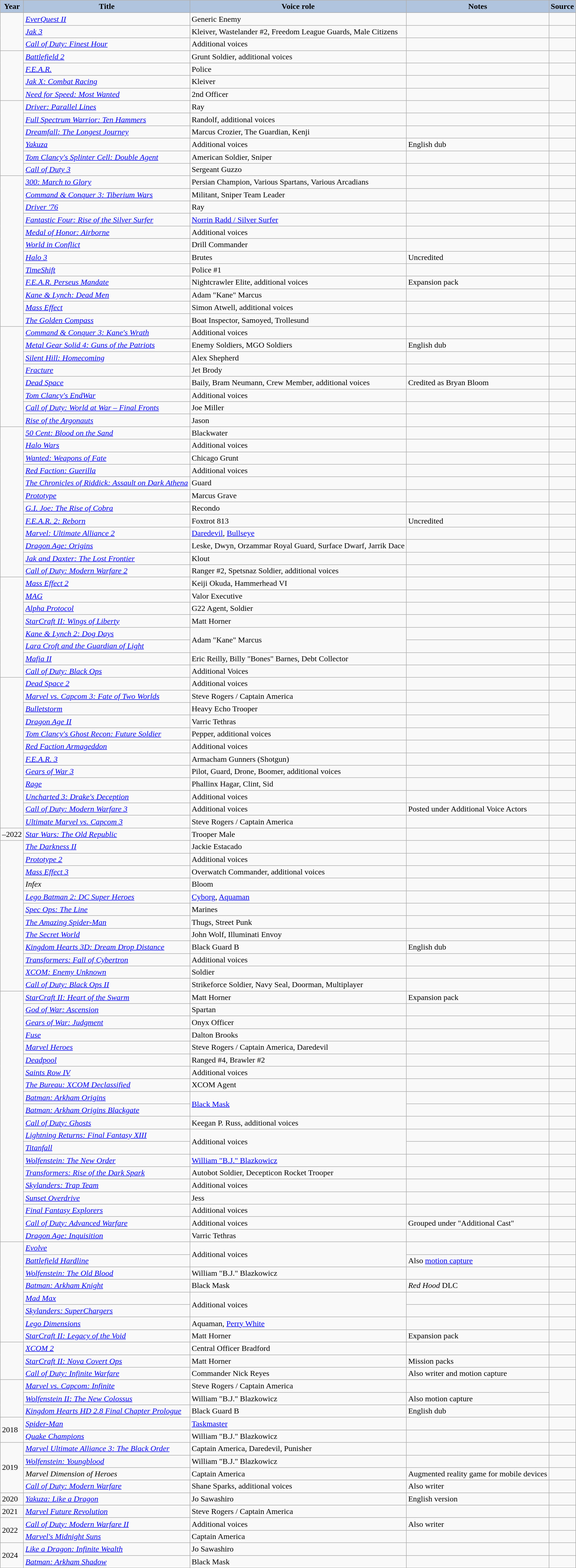<table class="wikitable sortable plainrowheaders" style="width=100%;  font-size: 100%;">
<tr>
<th style="background:#b0c4de;">Year</th>
<th style="background:#b0c4de;">Title</th>
<th style="background:#b0c4de;">Voice role</th>
<th style="background:#b0c4de;" class="unsortable">Notes</th>
<th style="background:#b0c4de;" class="unsortable">Source</th>
</tr>
<tr>
<td rowspan="3"></td>
<td><em><a href='#'>EverQuest II</a></em></td>
<td>Generic Enemy</td>
<td> </td>
<td> </td>
</tr>
<tr>
<td><em><a href='#'>Jak 3</a></em></td>
<td>Kleiver, Wastelander #2, Freedom League Guards, Male Citizens</td>
<td> </td>
<td></td>
</tr>
<tr>
<td><em><a href='#'>Call of Duty: Finest Hour</a></em></td>
<td>Additional voices</td>
<td> </td>
<td> </td>
</tr>
<tr>
<td rowspan="4"></td>
<td><em><a href='#'>Battlefield 2</a></em></td>
<td>Grunt Soldier, additional voices</td>
<td> </td>
<td> </td>
</tr>
<tr>
<td><em><a href='#'>F.E.A.R.</a></em></td>
<td>Police</td>
<td> </td>
<td> </td>
</tr>
<tr>
<td><em><a href='#'>Jak X: Combat Racing</a></em></td>
<td>Kleiver</td>
<td> </td>
<td rowspan="2"></td>
</tr>
<tr>
<td><em><a href='#'>Need for Speed: Most Wanted</a></em></td>
<td>2nd Officer</td>
<td> </td>
</tr>
<tr>
<td rowspan="6"></td>
<td><em><a href='#'>Driver: Parallel Lines</a></em></td>
<td>Ray</td>
<td> </td>
<td> </td>
</tr>
<tr>
<td><em><a href='#'>Full Spectrum Warrior: Ten Hammers</a></em></td>
<td>Randolf, additional voices</td>
<td> </td>
<td> </td>
</tr>
<tr>
<td><em><a href='#'>Dreamfall: The Longest Journey</a></em></td>
<td>Marcus Crozier, The Guardian, Kenji</td>
<td> </td>
<td></td>
</tr>
<tr>
<td><em><a href='#'>Yakuza</a></em></td>
<td>Additional voices</td>
<td>English dub</td>
<td> </td>
</tr>
<tr>
<td><em><a href='#'>Tom Clancy's Splinter Cell: Double Agent</a></em></td>
<td>American Soldier, Sniper</td>
<td> </td>
<td> </td>
</tr>
<tr>
<td><em><a href='#'>Call of Duty 3</a></em></td>
<td>Sergeant Guzzo</td>
<td> </td>
<td> </td>
</tr>
<tr>
<td rowspan="12"></td>
<td><em><a href='#'>300: March to Glory</a></em></td>
<td>Persian Champion, Various Spartans, Various Arcadians</td>
<td> </td>
<td></td>
</tr>
<tr>
<td><em><a href='#'>Command & Conquer 3: Tiberium Wars</a></em></td>
<td>Militant, Sniper Team Leader</td>
<td> </td>
<td> </td>
</tr>
<tr>
<td><em><a href='#'>Driver '76</a></em></td>
<td>Ray</td>
<td> </td>
<td></td>
</tr>
<tr>
<td><em><a href='#'>Fantastic Four: Rise of the Silver Surfer</a></em></td>
<td><a href='#'>Norrin Radd / Silver Surfer</a></td>
<td> </td>
<td> </td>
</tr>
<tr>
<td><em><a href='#'>Medal of Honor: Airborne</a></em></td>
<td>Additional voices</td>
<td> </td>
<td> </td>
</tr>
<tr>
<td><em><a href='#'>World in Conflict</a></em></td>
<td>Drill Commander</td>
<td> </td>
<td> </td>
</tr>
<tr>
<td><em><a href='#'>Halo 3</a></em></td>
<td>Brutes</td>
<td>Uncredited</td>
<td> </td>
</tr>
<tr>
<td><em><a href='#'>TimeShift</a></em></td>
<td>Police #1</td>
<td> </td>
<td> </td>
</tr>
<tr>
<td><em><a href='#'>F.E.A.R. Perseus Mandate</a></em></td>
<td>Nightcrawler Elite, additional voices</td>
<td>Expansion pack</td>
<td> </td>
</tr>
<tr>
<td><em><a href='#'>Kane & Lynch: Dead Men</a></em></td>
<td>Adam "Kane" Marcus</td>
<td> </td>
<td> </td>
</tr>
<tr>
<td><em><a href='#'>Mass Effect</a></em></td>
<td>Simon Atwell, additional voices</td>
<td> </td>
<td> </td>
</tr>
<tr>
<td><em><a href='#'>The Golden Compass</a></em></td>
<td>Boat Inspector, Samoyed, Trollesund</td>
<td> </td>
<td> </td>
</tr>
<tr>
<td rowspan="8"></td>
<td><em><a href='#'>Command & Conquer 3: Kane's Wrath</a></em></td>
<td>Additional voices</td>
<td> </td>
<td> </td>
</tr>
<tr>
<td><em><a href='#'>Metal Gear Solid 4: Guns of the Patriots</a></em></td>
<td>Enemy Soldiers, MGO Soldiers</td>
<td>English dub</td>
<td></td>
</tr>
<tr>
<td><em><a href='#'>Silent Hill: Homecoming</a></em></td>
<td>Alex Shepherd</td>
<td> </td>
<td></td>
</tr>
<tr>
<td><em><a href='#'>Fracture</a></em></td>
<td>Jet Brody</td>
<td> </td>
<td> </td>
</tr>
<tr>
<td><em><a href='#'>Dead Space</a></em></td>
<td>Baily, Bram Neumann, Crew Member, additional voices</td>
<td>Credited as Bryan Bloom</td>
<td> </td>
</tr>
<tr>
<td><em><a href='#'>Tom Clancy's EndWar</a></em></td>
<td>Additional voices</td>
<td> </td>
<td> </td>
</tr>
<tr>
<td><em><a href='#'>Call of Duty: World at War – Final Fronts</a></em> </td>
<td>Joe Miller</td>
<td></td>
<td></td>
</tr>
<tr>
<td><em><a href='#'>Rise of the Argonauts</a></em></td>
<td>Jason</td>
<td> </td>
<td> </td>
</tr>
<tr>
<td rowspan="12"></td>
<td><em><a href='#'>50 Cent: Blood on the Sand</a></em></td>
<td>Blackwater</td>
<td> </td>
<td> </td>
</tr>
<tr>
<td><em><a href='#'>Halo Wars</a></em></td>
<td>Additional voices</td>
<td> </td>
<td> </td>
</tr>
<tr>
<td><em><a href='#'>Wanted: Weapons of Fate</a></em></td>
<td>Chicago Grunt</td>
<td> </td>
<td> </td>
</tr>
<tr>
<td><em><a href='#'>Red Faction: Guerilla</a></em></td>
<td>Additional voices</td>
<td></td>
<td></td>
</tr>
<tr>
<td><em><a href='#'>The Chronicles of Riddick: Assault on Dark Athena</a></em></td>
<td>Guard</td>
<td> </td>
<td></td>
</tr>
<tr>
<td><em><a href='#'>Prototype</a></em></td>
<td>Marcus Grave</td>
<td> </td>
<td> </td>
</tr>
<tr>
<td><em><a href='#'>G.I. Joe: The Rise of Cobra</a></em></td>
<td>Recondo</td>
<td> </td>
<td> </td>
</tr>
<tr>
<td><em><a href='#'>F.E.A.R. 2: Reborn</a></em></td>
<td>Foxtrot 813</td>
<td>Uncredited</td>
<td> </td>
</tr>
<tr>
<td><em><a href='#'>Marvel: Ultimate Alliance 2</a></em></td>
<td><a href='#'>Daredevil</a>, <a href='#'>Bullseye</a></td>
<td> </td>
<td> </td>
</tr>
<tr>
<td><em><a href='#'>Dragon Age: Origins</a></em></td>
<td>Leske, Dwyn, Orzammar Royal Guard, Surface Dwarf, Jarrik Dace</td>
<td> </td>
<td> </td>
</tr>
<tr>
<td><em><a href='#'>Jak and Daxter: The Lost Frontier</a></em></td>
<td>Klout</td>
<td> </td>
<td></td>
</tr>
<tr>
<td><em><a href='#'>Call of Duty: Modern Warfare 2</a></em></td>
<td>Ranger #2, Spetsnaz Soldier, additional voices</td>
<td> </td>
<td> </td>
</tr>
<tr>
<td rowspan="8"></td>
<td><em><a href='#'>Mass Effect 2</a></em></td>
<td>Keiji Okuda, Hammerhead VI</td>
<td> </td>
<td> </td>
</tr>
<tr>
<td><em><a href='#'>MAG</a></em></td>
<td>Valor Executive</td>
<td> </td>
<td> </td>
</tr>
<tr>
<td><em><a href='#'>Alpha Protocol</a></em></td>
<td>G22 Agent, Soldier</td>
<td> </td>
<td> </td>
</tr>
<tr>
<td><em><a href='#'>StarCraft II: Wings of Liberty</a></em></td>
<td>Matt Horner</td>
<td> </td>
<td></td>
</tr>
<tr>
<td><em><a href='#'>Kane & Lynch 2: Dog Days</a></em></td>
<td rowspan="2">Adam "Kane" Marcus</td>
<td> </td>
<td> </td>
</tr>
<tr>
<td><em><a href='#'>Lara Croft and the Guardian of Light</a></em></td>
<td> </td>
<td> </td>
</tr>
<tr>
<td><em><a href='#'>Mafia II</a></em></td>
<td>Eric Reilly, Billy "Bones" Barnes, Debt Collector</td>
<td> </td>
<td></td>
</tr>
<tr>
<td><em><a href='#'>Call of Duty: Black Ops</a></em></td>
<td>Additional Voices</td>
<td> </td>
<td></td>
</tr>
<tr>
<td rowspan="12"></td>
<td><em><a href='#'>Dead Space 2</a></em></td>
<td>Additional voices</td>
<td> </td>
<td> </td>
</tr>
<tr>
<td><em><a href='#'>Marvel vs. Capcom 3: Fate of Two Worlds</a></em></td>
<td>Steve Rogers / Captain America</td>
<td> </td>
<td> </td>
</tr>
<tr>
<td><em><a href='#'>Bulletstorm</a></em></td>
<td>Heavy Echo Trooper</td>
<td> </td>
<td rowspan="2"></td>
</tr>
<tr>
<td><em><a href='#'>Dragon Age II</a></em></td>
<td>Varric Tethras</td>
<td> </td>
</tr>
<tr>
<td><em><a href='#'>Tom Clancy's Ghost Recon: Future Soldier</a></em></td>
<td>Pepper, additional voices</td>
<td> </td>
<td> </td>
</tr>
<tr>
<td><em><a href='#'>Red Faction Armageddon</a></em></td>
<td>Additional voices</td>
<td> </td>
<td> </td>
</tr>
<tr>
<td><em><a href='#'>F.E.A.R. 3</a></em></td>
<td>Armacham Gunners (Shotgun)</td>
<td> </td>
<td> </td>
</tr>
<tr>
<td><em><a href='#'>Gears of War 3</a></em></td>
<td>Pilot, Guard, Drone, Boomer, additional voices</td>
<td> </td>
<td> </td>
</tr>
<tr>
<td><em><a href='#'>Rage</a></em></td>
<td>Phallinx Hagar, Clint, Sid</td>
<td> </td>
<td> </td>
</tr>
<tr>
<td><em><a href='#'>Uncharted 3: Drake's Deception</a></em></td>
<td>Additional voices</td>
<td> </td>
<td></td>
</tr>
<tr>
<td><em><a href='#'>Call of Duty: Modern Warfare 3</a></em></td>
<td>Additional voices</td>
<td>Posted under Additional Voice Actors</td>
<td> </td>
</tr>
<tr>
<td><em><a href='#'>Ultimate Marvel vs. Capcom 3</a></em></td>
<td>Steve Rogers / Captain America</td>
<td> </td>
<td> </td>
</tr>
<tr>
<td>–2022</td>
<td><em><a href='#'>Star Wars: The Old Republic</a></em></td>
<td>Trooper Male</td>
<td> </td>
<td></td>
</tr>
<tr>
<td rowspan="12"></td>
<td><em><a href='#'>The Darkness II</a></em></td>
<td>Jackie Estacado</td>
<td></td>
<td></td>
</tr>
<tr>
<td><em><a href='#'>Prototype 2</a></em></td>
<td>Additional voices</td>
<td></td>
<td></td>
</tr>
<tr>
<td><em><a href='#'>Mass Effect 3</a></em></td>
<td>Overwatch Commander, additional voices</td>
<td> </td>
<td> </td>
</tr>
<tr>
<td><em>Infex</em></td>
<td>Bloom</td>
<td> </td>
<td> </td>
</tr>
<tr>
<td><em><a href='#'>Lego Batman 2: DC Super Heroes</a></em></td>
<td><a href='#'>Cyborg</a>, <a href='#'>Aquaman</a></td>
<td> </td>
<td> </td>
</tr>
<tr>
<td><em><a href='#'>Spec Ops: The Line</a></em></td>
<td>Marines</td>
<td> </td>
<td></td>
</tr>
<tr>
<td><em><a href='#'>The Amazing Spider-Man</a></em></td>
<td>Thugs, Street Punk</td>
<td> </td>
<td> </td>
</tr>
<tr>
<td><em><a href='#'>The Secret World</a></em></td>
<td>John Wolf, Illuminati Envoy</td>
<td> </td>
<td> </td>
</tr>
<tr>
<td><em><a href='#'>Kingdom Hearts 3D: Dream Drop Distance</a></em></td>
<td>Black Guard B</td>
<td>English dub</td>
<td> </td>
</tr>
<tr>
<td><em><a href='#'>Transformers: Fall of Cybertron</a></em></td>
<td>Additional voices</td>
<td> </td>
<td> </td>
</tr>
<tr>
<td><em><a href='#'>XCOM: Enemy Unknown</a></em></td>
<td>Soldier</td>
<td> </td>
<td> </td>
</tr>
<tr>
<td><em><a href='#'>Call of Duty: Black Ops II</a></em></td>
<td>Strikeforce Soldier, Navy Seal, Doorman, Multiplayer</td>
<td> </td>
<td> </td>
</tr>
<tr>
<td rowspan="20"></td>
<td><em><a href='#'>StarCraft II: Heart of the Swarm</a></em></td>
<td>Matt Horner</td>
<td>Expansion pack</td>
<td></td>
</tr>
<tr>
<td><em><a href='#'>God of War: Ascension</a></em></td>
<td>Spartan</td>
<td> </td>
<td></td>
</tr>
<tr>
<td><em><a href='#'>Gears of War: Judgment</a></em></td>
<td>Onyx Officer</td>
<td> </td>
<td></td>
</tr>
<tr>
<td><em><a href='#'>Fuse</a></em></td>
<td>Dalton Brooks</td>
<td> </td>
<td rowspan="2"></td>
</tr>
<tr>
<td><em><a href='#'>Marvel Heroes</a></em></td>
<td>Steve Rogers / Captain America, Daredevil</td>
<td> </td>
</tr>
<tr>
<td><em><a href='#'>Deadpool</a></em></td>
<td>Ranged #4, Brawler #2</td>
<td> </td>
<td> </td>
</tr>
<tr>
<td><em><a href='#'>Saints Row IV</a></em></td>
<td>Additional voices</td>
<td> </td>
<td> </td>
</tr>
<tr>
<td><em><a href='#'>The Bureau: XCOM Declassified</a></em></td>
<td>XCOM Agent</td>
<td> </td>
<td> </td>
</tr>
<tr>
<td><em><a href='#'>Batman: Arkham Origins</a></em></td>
<td rowspan="2"><a href='#'>Black Mask</a></td>
<td></td>
<td> </td>
</tr>
<tr>
<td><em><a href='#'>Batman: Arkham Origins Blackgate</a></em></td>
<td></td>
<td> </td>
</tr>
<tr>
<td><em><a href='#'>Call of Duty: Ghosts</a></em></td>
<td>Keegan P. Russ, additional voices</td>
<td> </td>
<td> </td>
</tr>
<tr>
<td><em><a href='#'>Lightning Returns: Final Fantasy XIII</a></em></td>
<td rowspan="2">Additional voices</td>
<td> </td>
<td></td>
</tr>
<tr>
<td><em><a href='#'>Titanfall</a></em></td>
<td> </td>
<td> </td>
</tr>
<tr>
<td><em><a href='#'>Wolfenstein: The New Order</a></em></td>
<td><a href='#'>William "B.J." Blazkowicz</a></td>
<td> </td>
<td></td>
</tr>
<tr>
<td><em><a href='#'>Transformers: Rise of the Dark Spark</a></em></td>
<td>Autobot Soldier, Decepticon Rocket Trooper</td>
<td> </td>
<td></td>
</tr>
<tr>
<td><em><a href='#'>Skylanders: Trap Team</a></em></td>
<td>Additional voices</td>
<td> </td>
<td> </td>
</tr>
<tr>
<td><em><a href='#'>Sunset Overdrive</a></em></td>
<td>Jess</td>
<td> </td>
<td> </td>
</tr>
<tr>
<td><em><a href='#'>Final Fantasy Explorers</a></em></td>
<td>Additional voices</td>
<td> </td>
<td> </td>
</tr>
<tr>
<td><em><a href='#'>Call of Duty: Advanced Warfare</a></em></td>
<td>Additional voices</td>
<td>Grouped under "Additional Cast"</td>
<td> </td>
</tr>
<tr>
<td><em><a href='#'>Dragon Age: Inquisition</a></em></td>
<td>Varric Tethras</td>
<td> </td>
<td> </td>
</tr>
<tr>
<td rowspan="8"></td>
<td><em><a href='#'>Evolve</a></em></td>
<td rowspan="2">Additional voices</td>
<td></td>
<td></td>
</tr>
<tr>
<td><em><a href='#'>Battlefield Hardline</a></em></td>
<td>Also <a href='#'>motion capture</a></td>
<td> </td>
</tr>
<tr>
<td><em><a href='#'>Wolfenstein: The Old Blood</a></em></td>
<td>William "B.J." Blazkowicz</td>
<td> </td>
<td> </td>
</tr>
<tr>
<td><em><a href='#'>Batman: Arkham Knight</a></em></td>
<td>Black Mask</td>
<td><em>Red Hood</em> DLC</td>
<td> </td>
</tr>
<tr>
<td><em><a href='#'>Mad Max</a></em></td>
<td rowspan="2">Additional voices</td>
<td> </td>
<td></td>
</tr>
<tr>
<td><em><a href='#'>Skylanders: SuperChargers</a></em></td>
<td> </td>
<td></td>
</tr>
<tr>
<td><em><a href='#'>Lego Dimensions</a></em></td>
<td>Aquaman, <a href='#'>Perry White</a></td>
<td> </td>
<td></td>
</tr>
<tr>
<td><em><a href='#'>StarCraft II: Legacy of the Void</a></em></td>
<td>Matt Horner</td>
<td>Expansion pack</td>
<td></td>
</tr>
<tr>
<td rowspan="3"></td>
<td><em><a href='#'>XCOM 2</a></em></td>
<td>Central Officer Bradford</td>
<td> </td>
<td> </td>
</tr>
<tr>
<td><em><a href='#'>StarCraft II: Nova Covert Ops</a></em></td>
<td>Matt Horner</td>
<td>Mission packs</td>
<td></td>
</tr>
<tr>
<td><em><a href='#'>Call of Duty: Infinite Warfare</a></em></td>
<td>Commander Nick Reyes</td>
<td>Also writer and motion capture</td>
<td></td>
</tr>
<tr>
<td rowspan="3"></td>
<td><em><a href='#'>Marvel vs. Capcom: Infinite</a></em></td>
<td>Steve Rogers / Captain America</td>
<td></td>
<td rowspan="2"></td>
</tr>
<tr>
<td><em><a href='#'>Wolfenstein II: The New Colossus</a></em></td>
<td>William "B.J." Blazkowicz</td>
<td>Also motion capture</td>
</tr>
<tr>
<td><em><a href='#'>Kingdom Hearts HD 2.8 Final Chapter Prologue</a></em></td>
<td>Black Guard B</td>
<td>English dub</td>
<td> </td>
</tr>
<tr>
<td rowspan="2">2018</td>
<td><em><a href='#'>Spider-Man</a></em></td>
<td><a href='#'>Taskmaster</a></td>
<td></td>
<td></td>
</tr>
<tr>
<td><em><a href='#'>Quake Champions</a></em></td>
<td>William "B.J." Blazkowicz</td>
<td></td>
<td></td>
</tr>
<tr>
<td rowspan="4">2019</td>
<td><em><a href='#'>Marvel Ultimate Alliance 3: The Black Order</a></em></td>
<td>Captain America, Daredevil, Punisher</td>
<td></td>
<td></td>
</tr>
<tr>
<td><em><a href='#'>Wolfenstein: Youngblood</a></em></td>
<td>William "B.J." Blazkowicz</td>
<td></td>
<td></td>
</tr>
<tr>
<td><em>Marvel Dimension of Heroes</em></td>
<td>Captain America</td>
<td>Augmented reality game for mobile devices</td>
<td></td>
</tr>
<tr>
<td><em><a href='#'>Call of Duty: Modern Warfare</a></em></td>
<td>Shane Sparks, additional voices</td>
<td>Also writer</td>
<td></td>
</tr>
<tr>
<td>2020</td>
<td><em><a href='#'>Yakuza: Like a Dragon</a></em></td>
<td>Jo Sawashiro</td>
<td>English version</td>
<td></td>
</tr>
<tr>
<td>2021</td>
<td><em><a href='#'>Marvel Future Revolution</a></em></td>
<td>Steve Rogers / Captain America</td>
<td></td>
<td></td>
</tr>
<tr>
<td rowspan="2">2022</td>
<td><em><a href='#'>Call of Duty: Modern Warfare II</a></em></td>
<td>Additional voices</td>
<td>Also writer</td>
<td></td>
</tr>
<tr>
<td><em><a href='#'>Marvel's Midnight Suns</a></em></td>
<td>Captain America</td>
<td></td>
<td></td>
</tr>
<tr>
<td rowspan="2">2024</td>
<td><em><a href='#'>Like a Dragon: Infinite Wealth</a></em></td>
<td>Jo Sawashiro</td>
<td></td>
<td></td>
</tr>
<tr>
<td><em><a href='#'>Batman: Arkham Shadow</a></em></td>
<td>Black Mask</td>
<td></td>
<td></td>
</tr>
</table>
